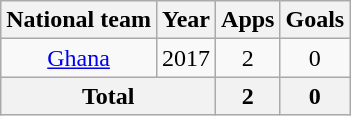<table class="wikitable" style="text-align:center">
<tr>
<th>National team</th>
<th>Year</th>
<th>Apps</th>
<th>Goals</th>
</tr>
<tr>
<td><a href='#'>Ghana</a></td>
<td>2017</td>
<td>2</td>
<td>0</td>
</tr>
<tr>
<th colspan="2">Total</th>
<th>2</th>
<th>0</th>
</tr>
</table>
